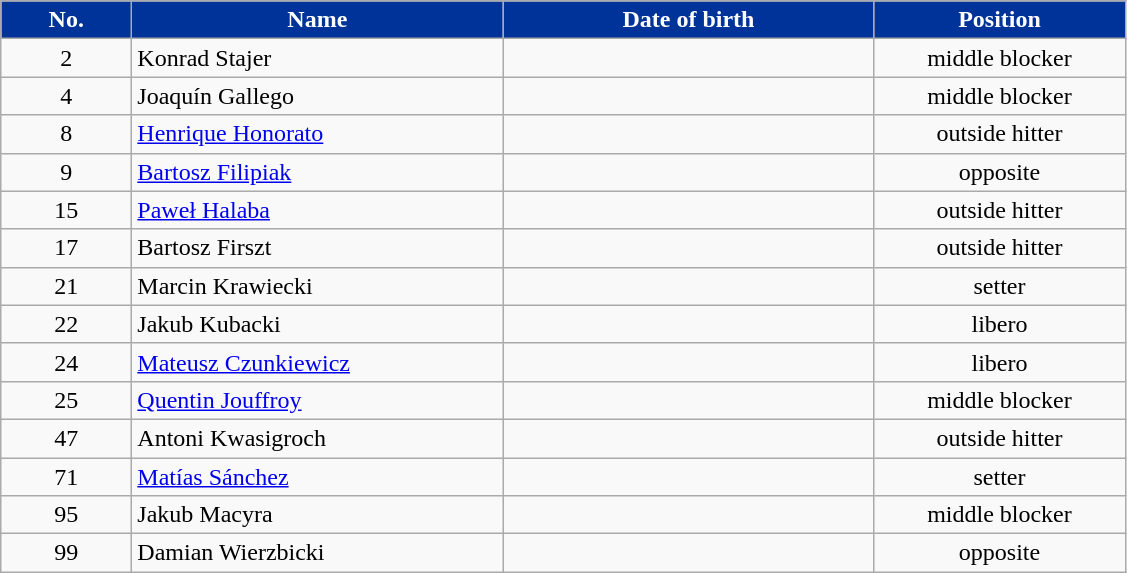<table class="wikitable sortable" style="font-size:100%; text-align:center;">
<tr>
<th style="color:#FFFFFF; background-color:#003399; width:5em">No.</th>
<th style="color:#FFFFFF; background-color:#003399; width:15em">Name</th>
<th style="color:#FFFFFF; background-color:#003399; width:15em">Date of birth</th>
<th style="color:#FFFFFF; background-color:#003399; width:10em">Position</th>
</tr>
<tr>
<td>2</td>
<td align=left> Konrad Stajer</td>
<td align=right></td>
<td>middle blocker</td>
</tr>
<tr>
<td>4</td>
<td align=left> Joaquín Gallego</td>
<td align=right></td>
<td>middle blocker</td>
</tr>
<tr>
<td>8</td>
<td align=left> <a href='#'>Henrique Honorato</a></td>
<td align=right></td>
<td>outside hitter</td>
</tr>
<tr>
<td>9</td>
<td align=left> <a href='#'>Bartosz Filipiak</a></td>
<td align=right></td>
<td>opposite</td>
</tr>
<tr>
<td>15</td>
<td align=left> <a href='#'>Paweł Halaba</a></td>
<td align=right></td>
<td>outside hitter</td>
</tr>
<tr>
<td>17</td>
<td align=left> Bartosz Firszt</td>
<td align=right></td>
<td>outside hitter</td>
</tr>
<tr>
<td>21</td>
<td align=left> Marcin Krawiecki</td>
<td align=right></td>
<td>setter</td>
</tr>
<tr>
<td>22</td>
<td align=left> Jakub Kubacki</td>
<td align=right></td>
<td>libero</td>
</tr>
<tr>
<td>24</td>
<td align=left> <a href='#'>Mateusz Czunkiewicz</a></td>
<td align=right></td>
<td>libero</td>
</tr>
<tr>
<td>25</td>
<td align=left> <a href='#'>Quentin Jouffroy</a></td>
<td align=right></td>
<td>middle blocker</td>
</tr>
<tr>
<td>47</td>
<td align=left> Antoni Kwasigroch</td>
<td align=right></td>
<td>outside hitter</td>
</tr>
<tr>
<td>71</td>
<td align=left> <a href='#'>Matías Sánchez</a></td>
<td align=right></td>
<td>setter</td>
</tr>
<tr>
<td>95</td>
<td align=left> Jakub Macyra</td>
<td align=right></td>
<td>middle blocker</td>
</tr>
<tr>
<td>99</td>
<td align=left> Damian Wierzbicki</td>
<td align=right></td>
<td>opposite</td>
</tr>
</table>
